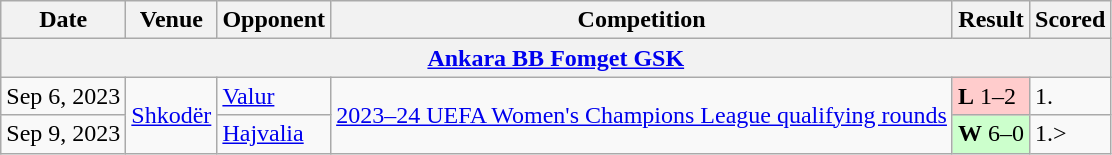<table class=wikitable>
<tr>
<th>Date</th>
<th>Venue</th>
<th>Opponent</th>
<th>Competition</th>
<th>Result</th>
<th>Scored</th>
</tr>
<tr>
<th colspan=6><a href='#'>Ankara BB Fomget GSK</a></th>
</tr>
<tr>
<td>Sep 6, 2023</td>
<td rowspan=2> <a href='#'>Shkodër</a></td>
<td>  <a href='#'>Valur</a></td>
<td rowspan=2><a href='#'>2023–24 UEFA Women's Champions League qualifying rounds</a></td>
<td bgcolor=ffcccc><strong>L</strong> 1–2</td>
<td>1.</td>
</tr>
<tr>
<td>Sep 9, 2023</td>
<td> <a href='#'>Hajvalia</a></td>
<td bgcolor=ccffcc><strong>W</strong> 6–0</td>
<td>1.></td>
</tr>
</table>
